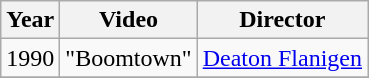<table class="wikitable">
<tr>
<th>Year</th>
<th>Video</th>
<th>Director</th>
</tr>
<tr>
<td>1990</td>
<td>"Boomtown"</td>
<td><a href='#'>Deaton Flanigen</a></td>
</tr>
<tr>
</tr>
</table>
